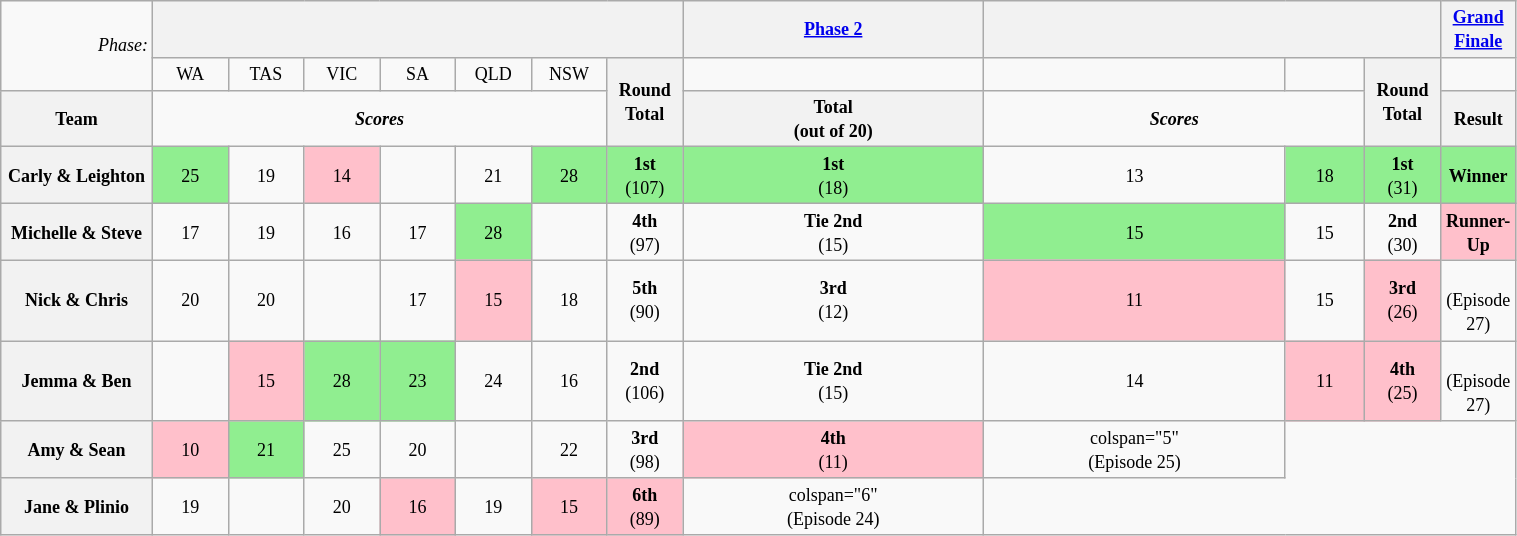<table class="wikitable" style="text-align: center; font-size: 9pt; line-height:16px; width:80%">
<tr>
<td style="width:10%; text-align:right;" rowspan="2"><em>Phase:</em></td>
<th colspan="7"></th>
<th><a href='#'>Phase 2</a></th>
<th colspan="3"></th>
<th colspan="2" style="width:5%;"><a href='#'>Grand Finale</a></th>
</tr>
<tr>
<td style="width:5%;">WA</td>
<td style="width:5%;">TAS</td>
<td style="width:5%;">VIC</td>
<td style="width:5%;">SA</td>
<td style="width:5%;">QLD</td>
<td style="width:5%;">NSW</td>
<th rowspan="2" style="width:5%;">Round Total<br></th>
<td></td>
<td></td>
<td></td>
<th rowspan="2" style="width:5%;">Round Total<br></th>
<td></td>
</tr>
<tr>
<th>Team</th>
<td colspan="6"><strong><em>Scores</em></strong></td>
<th colspan="1">Total<br>(out of 20)</th>
<td colspan="2"><strong><em>Scores</em></strong></td>
<th colspan="1">Result</th>
</tr>
<tr>
<th style="font-size: 9pt">Carly & Leighton</th>
<td style="background:lightgreen">25</td>
<td>19</td>
<td style="background:pink">14</td>
<td></td>
<td>21</td>
<td style="background:lightgreen">28</td>
<td style="background:lightgreen"><strong>1st</strong><br>(107)</td>
<td style="background:lightgreen"><strong>1st</strong><br>(18)</td>
<td>13</td>
<td style="background:lightgreen">18</td>
<td style="background:lightgreen"><strong>1st</strong><br>(31)</td>
<td style="background:lightgreen"><strong>Winner</strong></td>
</tr>
<tr>
<th style="font-size: 9pt">Michelle & Steve</th>
<td>17</td>
<td>19</td>
<td>16</td>
<td>17</td>
<td style="background:lightgreen">28</td>
<td></td>
<td><strong>4th</strong><br>(97)</td>
<td><strong>Tie 2nd</strong><br>(15)</td>
<td style="background:lightgreen">15</td>
<td>15</td>
<td><strong>2nd</strong><br>(30)</td>
<td style="background:pink"><strong>Runner-Up</strong></td>
</tr>
<tr>
<th style="font-size: 9pt">Nick & Chris</th>
<td>20</td>
<td>20</td>
<td></td>
<td>17</td>
<td style="background:pink">15</td>
<td>18</td>
<td><strong>5th</strong><br>(90)</td>
<td><strong>3rd</strong><br>(12)</td>
<td style="background:pink">11</td>
<td>15</td>
<td style="background:pink"><strong>3rd</strong><br>(26)</td>
<td><br>(Episode 27)</td>
</tr>
<tr>
<th style="font-size: 9pt">Jemma & Ben</th>
<td></td>
<td style="background:pink">15</td>
<td style="background:lightgreen">28</td>
<td style="background:lightgreen">23</td>
<td>24</td>
<td>16</td>
<td><strong>2nd</strong><br>(106)</td>
<td><strong>Tie 2nd</strong><br>(15)</td>
<td>14</td>
<td style="background:pink">11</td>
<td style="background:pink"><strong>4th</strong><br>(25)</td>
<td><br>(Episode 27)</td>
</tr>
<tr>
<th style="font-size: 9pt">Amy & Sean</th>
<td style="background:pink">10</td>
<td style="background:lightgreen">21</td>
<td>25</td>
<td>20</td>
<td></td>
<td>22</td>
<td><strong>3rd</strong><br>(98)</td>
<td style="background:pink"><strong>4th</strong><br>(11)</td>
<td>colspan="5" <br>(Episode 25)</td>
</tr>
<tr>
<th style="font-size: 9pt">Jane & Plinio</th>
<td>19</td>
<td></td>
<td>20</td>
<td style="background:pink">16</td>
<td>19</td>
<td style="background:pink">15</td>
<td style="background:pink"><strong>6th</strong><br>(89)</td>
<td>colspan="6" <br>(Episode 24)</td>
</tr>
</table>
